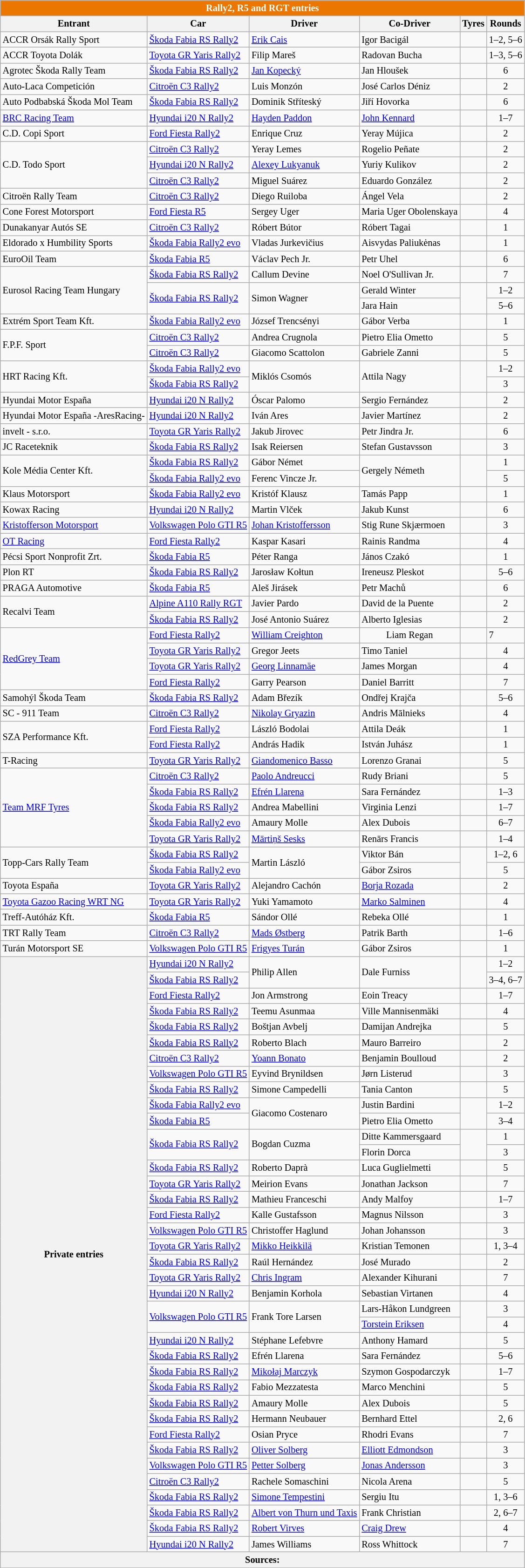<table class="wikitable" style="font-size: 85%">
<tr>
<th colspan="6" style="color:white; background-color:#eb7700;">Rally2, R5 and RGT entries</th>
</tr>
<tr>
<th>Entrant</th>
<th>Car</th>
<th>Driver</th>
<th>Co-Driver</th>
<th>Tyres</th>
<th>Rounds</th>
</tr>
<tr>
<td> ACCR Orsák Rally Sport</td>
<td><a href='#'>Škoda Fabia RS Rally2</a></td>
<td> <a href='#'>Erik Cais</a></td>
<td> Igor Bacigál</td>
<td align="center"></td>
<td align="center">1–2, 5–6</td>
</tr>
<tr>
<td> ACCR Toyota Dolák</td>
<td><a href='#'>Toyota GR Yaris Rally2</a></td>
<td> Filip Mareš</td>
<td> Radovan Bucha</td>
<td align="center"></td>
<td align="center">1–3, 5–6</td>
</tr>
<tr>
<td> Agrotec Škoda Rally Team</td>
<td><a href='#'>Škoda Fabia RS Rally2</a></td>
<td> <a href='#'>Jan Kopecký</a></td>
<td> Jan Hloušek</td>
<td align="center"></td>
<td align="center">6</td>
</tr>
<tr>
<td> Auto-Laca Competición</td>
<td><a href='#'>Citroën C3 Rally2</a></td>
<td> Luis Monzón</td>
<td> José Carlos Déniz</td>
<td align="center"></td>
<td align="center">2</td>
</tr>
<tr>
<td> Auto Podbabská Škoda Mol Team</td>
<td><a href='#'>Škoda Fabia RS Rally2</a></td>
<td> Dominik Stříteský</td>
<td> Jiří Hovorka</td>
<td align="center"></td>
<td align="center">6</td>
</tr>
<tr>
<td> <a href='#'>BRC Racing Team</a></td>
<td><a href='#'>Hyundai i20 N Rally2</a></td>
<td> <a href='#'>Hayden Paddon</a></td>
<td> <a href='#'>John Kennard</a></td>
<td align="center"></td>
<td align="center">1–7</td>
</tr>
<tr>
<td> C.D. Copi Sport</td>
<td><a href='#'>Ford Fiesta Rally2</a></td>
<td> Enrique Cruz</td>
<td> Yeray Mújica</td>
<td align="center"></td>
<td align="center">2</td>
</tr>
<tr>
<td rowspan="3"> C.D. Todo Sport</td>
<td><a href='#'>Citroën C3 Rally2</a></td>
<td> Yeray Lemes</td>
<td> Rogelio Peñate</td>
<td align="center"></td>
<td align="center">2</td>
</tr>
<tr>
<td><a href='#'>Hyundai i20 N Rally2</a></td>
<td> <a href='#'>Alexey Lukyanuk</a></td>
<td> Yuriy Kulikov</td>
<td align="center"></td>
<td align="center">2</td>
</tr>
<tr>
<td><a href='#'>Citroën C3 Rally2</a></td>
<td> Miguel Suárez</td>
<td> Eduardo González</td>
<td align="center"></td>
<td align="center">2</td>
</tr>
<tr>
<td> Citroën Rally Team</td>
<td><a href='#'>Citroën C3 Rally2</a></td>
<td> Diego Ruiloba</td>
<td> Ángel Vela</td>
<td align="center"></td>
<td align="center">2</td>
</tr>
<tr>
<td> Cone Forest Motorsport</td>
<td><a href='#'>Ford Fiesta R5</a></td>
<td> Sergey Uger</td>
<td> Maria Uger Obolenskaya</td>
<td align="center"></td>
<td align="center">4</td>
</tr>
<tr>
<td> Dunakanyar Autós SE</td>
<td><a href='#'>Citroën C3 Rally2</a></td>
<td> Róbert Bútor</td>
<td> Róbert Tagai</td>
<td align="center"></td>
<td align="center">1</td>
</tr>
<tr>
<td> Eldorado x Humbility Sports</td>
<td><a href='#'>Škoda Fabia Rally2 evo</a></td>
<td> Vladas Jurkevičius</td>
<td> Aisvydas Paliukėnas</td>
<td align="center"></td>
<td align="center">1</td>
</tr>
<tr>
<td> EuroOil Team</td>
<td><a href='#'>Škoda Fabia R5</a></td>
<td> Václav Pech Jr.</td>
<td> Petr Uhel</td>
<td align="center"></td>
<td align="center">6</td>
</tr>
<tr>
<td rowspan="3"> Eurosol Racing Team Hungary</td>
<td><a href='#'>Škoda Fabia RS Rally2</a></td>
<td> Callum Devine</td>
<td> Noel O'Sullivan Jr.</td>
<td align="center"></td>
<td align="center">7</td>
</tr>
<tr>
<td rowspan="2"><a href='#'>Škoda Fabia RS Rally2</a></td>
<td rowspan="2"> Simon Wagner</td>
<td> Gerald Winter</td>
<td rowspan="2" align="center"></td>
<td align="center">1–2</td>
</tr>
<tr>
<td> Jara Hain</td>
<td align="center">5–6</td>
</tr>
<tr>
<td> Extrém Sport Team Kft.</td>
<td><a href='#'>Škoda Fabia Rally2 evo</a></td>
<td> József Trencsényi</td>
<td> Gábor Verba</td>
<td align="center"></td>
<td align="center">1</td>
</tr>
<tr>
<td rowspan="2"> F.P.F. Sport</td>
<td><a href='#'>Citroën C3 Rally2</a></td>
<td> Andrea Crugnola</td>
<td> Pietro Elia Ometto</td>
<td align="center"></td>
<td align="center">5</td>
</tr>
<tr>
<td><a href='#'>Citroën C3 Rally2</a></td>
<td> Giacomo Scattolon</td>
<td> Gabriele Zanni</td>
<td align="center"></td>
<td align="center">5</td>
</tr>
<tr>
<td rowspan="2"> HRT Racing Kft.</td>
<td><a href='#'>Škoda Fabia Rally2 evo</a></td>
<td rowspan="2"> Miklós Csomós</td>
<td rowspan="2"> Attila Nagy</td>
<td rowspan="2" align="center"></td>
<td align="center">1–2</td>
</tr>
<tr>
<td><a href='#'>Škoda Fabia RS Rally2</a></td>
<td align="center">3</td>
</tr>
<tr>
<td> Hyundai Motor España</td>
<td><a href='#'>Hyundai i20 N Rally2</a></td>
<td> Óscar Palomo</td>
<td> Sergio Fernández</td>
<td align="center"></td>
<td align="center">2</td>
</tr>
<tr>
<td> Hyundai Motor España -AresRacing-</td>
<td><a href='#'>Hyundai i20 N Rally2</a></td>
<td> Iván Ares</td>
<td> Javier Martínez</td>
<td align="center"></td>
<td align="center">2</td>
</tr>
<tr>
<td> invelt - s.r.o.</td>
<td><a href='#'>Toyota GR Yaris Rally2</a></td>
<td> Jakub Jirovec</td>
<td> Petr Jindra Jr.</td>
<td align="center"></td>
<td align="center">6</td>
</tr>
<tr>
<td> JC Raceteknik</td>
<td><a href='#'>Škoda Fabia RS Rally2</a></td>
<td> Isak Reiersen</td>
<td> Stefan Gustavsson</td>
<td align="center"></td>
<td align="center">3</td>
</tr>
<tr>
<td rowspan=2> Kole Média Center Kft.</td>
<td><a href='#'>Škoda Fabia RS Rally2</a></td>
<td> Gábor Német</td>
<td rowspan=2> Gergely Németh</td>
<td rowspan=2 align="center"></td>
<td align="center">1</td>
</tr>
<tr>
<td><a href='#'>Škoda Fabia Rally2 evo</a></td>
<td> Ferenc Vincze Jr.</td>
<td align="center">5</td>
</tr>
<tr>
<td> Klaus Motorsport</td>
<td><a href='#'>Škoda Fabia Rally2 evo</a></td>
<td> Kristóf Klausz</td>
<td> Tamás Papp</td>
<td align="center"></td>
<td align="center">1</td>
</tr>
<tr>
<td> Kowax Racing</td>
<td><a href='#'>Hyundai i20 N Rally2</a></td>
<td> Martin Vlček</td>
<td> Jakub Kunst</td>
<td align="center"></td>
<td align="center">6</td>
</tr>
<tr>
<td> <a href='#'>Kristofferson Motorsport</a></td>
<td><a href='#'>Volkswagen Polo GTI R5</a></td>
<td> <a href='#'>Johan Kristoffersson</a></td>
<td> Stig Rune Skjærmoen</td>
<td align="center"></td>
<td align="center">3</td>
</tr>
<tr>
<td> <a href='#'>OT Racing</a></td>
<td><a href='#'>Ford Fiesta Rally2</a></td>
<td> Kaspar Kasari</td>
<td> Rainis Randma</td>
<td align="center"></td>
<td align="center">4</td>
</tr>
<tr>
<td> Pécsi Sport Nonprofit Zrt.</td>
<td><a href='#'>Škoda Fabia R5</a></td>
<td> Péter Ranga</td>
<td> János Czakó</td>
<td align="center"></td>
<td align="center">1</td>
</tr>
<tr>
<td> Plon RT</td>
<td><a href='#'>Škoda Fabia RS Rally2</a></td>
<td> Jarosław Kołtun</td>
<td> Ireneusz Pleskot</td>
<td align="center"></td>
<td align="center">5–6</td>
</tr>
<tr>
<td> PRAGA Automotive</td>
<td><a href='#'>Škoda Fabia R5</a></td>
<td> Aleš Jirásek</td>
<td> Petr Machů</td>
<td align="center"></td>
<td align="center">6</td>
</tr>
<tr>
<td rowspan="2"> Recalvi Team</td>
<td><a href='#'>Alpine A110 Rally RGT</a></td>
<td> Javier Pardo</td>
<td> David de la Puente</td>
<td align="center"></td>
<td align="center">2</td>
</tr>
<tr>
<td><a href='#'>Škoda Fabia RS Rally2</a></td>
<td> José Antonio Suárez</td>
<td> Alberto Iglesias</td>
<td align="center"></td>
<td align="center">2</td>
</tr>
<tr>
<td rowspan="4"> <a href='#'>RedGrey Team</a></td>
<td><a href='#'>Ford Fiesta Rally2</a></td>
<td> <a href='#'>William Creighton</a></td>
<td align="center"> Liam Regan</td>
<td align="center"></td>
<td>7</td>
</tr>
<tr>
<td><a href='#'>Toyota GR Yaris Rally2</a></td>
<td> Gregor Jeets</td>
<td> Timo Taniel</td>
<td align="center"></td>
<td align="center">4</td>
</tr>
<tr>
<td><a href='#'>Toyota GR Yaris Rally2</a></td>
<td> <a href='#'>Georg Linnamäe</a></td>
<td> James Morgan</td>
<td align="center"></td>
<td align="center">4</td>
</tr>
<tr>
<td><a href='#'>Ford Fiesta Rally2</a></td>
<td> Garry Pearson</td>
<td> Daniel Barritt</td>
<td align="center"></td>
<td align="center">7</td>
</tr>
<tr>
<td> Samohýl Škoda Team</td>
<td><a href='#'>Škoda Fabia RS Rally2</a></td>
<td> Adam Březík</td>
<td> Ondřej Krajča</td>
<td align="center"></td>
<td align="center">5–6</td>
</tr>
<tr>
<td> SC - 911 Team</td>
<td><a href='#'>Citroën C3 Rally2</a></td>
<td> <a href='#'>Nikolay Gryazin</a></td>
<td> Andris Mālnieks</td>
<td align="center"></td>
<td align="center">4</td>
</tr>
<tr>
<td rowspan="2"> SZA Performance Kft.</td>
<td><a href='#'>Ford Fiesta Rally2</a></td>
<td> László Bodolai</td>
<td> Attila Deák</td>
<td align="center"></td>
<td align="center">1</td>
</tr>
<tr>
<td><a href='#'>Ford Fiesta Rally2</a></td>
<td> András Hadik</td>
<td> István Juhász</td>
<td align="center"></td>
<td align="center">1</td>
</tr>
<tr>
<td> T-Racing</td>
<td><a href='#'>Toyota GR Yaris Rally2</a></td>
<td> <a href='#'>Giandomenico Basso</a></td>
<td> Lorenzo Granai</td>
<td align="center"></td>
<td align="center">5</td>
</tr>
<tr>
<td rowspan="5"> <a href='#'>Team MRF Tyres</a></td>
<td><a href='#'>Citroën C3 Rally2</a></td>
<td> <a href='#'>Paolo Andreucci</a></td>
<td> Rudy Briani</td>
<td align="center"></td>
<td align="center">5</td>
</tr>
<tr>
<td><a href='#'>Škoda Fabia RS Rally2</a></td>
<td> <a href='#'>Efrén Llarena</a></td>
<td> Sara Fernández</td>
<td align="center"></td>
<td align="center">1–3</td>
</tr>
<tr>
<td><a href='#'>Škoda Fabia RS Rally2</a></td>
<td> Andrea Mabellini</td>
<td> Virginia Lenzi</td>
<td align="center"></td>
<td align="center">1–7</td>
</tr>
<tr>
<td><a href='#'>Škoda Fabia Rally2 evo</a></td>
<td> Amaury Molle</td>
<td> Alex Dubois</td>
<td align="center"></td>
<td align="center">6–7</td>
</tr>
<tr>
<td><a href='#'>Toyota GR Yaris Rally2</a></td>
<td> <a href='#'>Mārtiņš Sesks</a></td>
<td> Renārs Francis</td>
<td align="center"></td>
<td align="center">1–4</td>
</tr>
<tr>
<td rowspan=2> Topp-Cars Rally Team</td>
<td><a href='#'>Škoda Fabia RS Rally2</a></td>
<td rowspan=2> Martin László</td>
<td> Viktor Bán</td>
<td rowspan=2 align="center"></td>
<td align="center">1–2, 6</td>
</tr>
<tr>
<td><a href='#'>Škoda Fabia Rally2 evo</a></td>
<td> Gábor Zsiros</td>
<td align="center">5</td>
</tr>
<tr>
<td> Toyota España</td>
<td><a href='#'>Toyota GR Yaris Rally2</a></td>
<td> Alejandro Cachón</td>
<td> <a href='#'>Borja Rozada</a></td>
<td align="center"></td>
<td align="center">2</td>
</tr>
<tr>
<td> <a href='#'>Toyota Gazoo Racing WRT NG</a></td>
<td><a href='#'>Toyota GR Yaris Rally2</a></td>
<td> Yuki Yamamoto</td>
<td> <a href='#'>Marko Salminen</a></td>
<td align="center"></td>
<td align="center">4</td>
</tr>
<tr>
<td> Treff-Autóház Kft.</td>
<td><a href='#'>Škoda Fabia R5</a></td>
<td> Sándor Ollé</td>
<td> Rebeka Ollé</td>
<td align="center"></td>
<td align="center">1</td>
</tr>
<tr>
<td> TRT Rally Team</td>
<td><a href='#'>Citroën C3 Rally2</a></td>
<td> <a href='#'>Mads Østberg</a></td>
<td> Patrik Barth</td>
<td align="center"></td>
<td align="center">1–6</td>
</tr>
<tr>
<td> Turán Motorsport SE</td>
<td><a href='#'>Volkswagen Polo GTI R5</a></td>
<td> <a href='#'>Frigyes Turán</a></td>
<td> Gábor Zsiros</td>
<td align="center"></td>
<td align="center">1</td>
</tr>
<tr>
<th rowspan="38">Private entries</th>
<td><a href='#'>Hyundai i20 N Rally2</a></td>
<td rowspan="2"> Philip Allen</td>
<td rowspan="2"> Dale Furniss</td>
<td rowspan="2" align="center"></td>
<td align="center">1–2</td>
</tr>
<tr>
<td><a href='#'>Škoda Fabia RS Rally2</a></td>
<td align="center">3–4, 6–7</td>
</tr>
<tr>
<td><a href='#'>Ford Fiesta Rally2</a></td>
<td> Jon Armstrong</td>
<td> Eoin Treacy</td>
<td align="center"></td>
<td align="center">1–7</td>
</tr>
<tr>
<td><a href='#'>Škoda Fabia RS Rally2</a></td>
<td> Teemu Asunmaa</td>
<td> Ville Mannisenmäki</td>
<td></td>
<td align="center">4</td>
</tr>
<tr>
<td><a href='#'>Škoda Fabia RS Rally2</a></td>
<td> Boštjan Avbelj</td>
<td> Damijan Andrejka</td>
<td align="center"></td>
<td align="center">5</td>
</tr>
<tr>
<td><a href='#'>Škoda Fabia RS Rally2</a></td>
<td> Roberto Blach</td>
<td> Mauro Barreiro</td>
<td align="center"></td>
<td align="center">2</td>
</tr>
<tr>
<td><a href='#'>Citroën C3 Rally2</a></td>
<td> <a href='#'>Yoann Bonato</a></td>
<td> Benjamin Boulloud</td>
<td align="center"></td>
<td align="center">2</td>
</tr>
<tr>
<td><a href='#'>Volkswagen Polo GTI R5</a></td>
<td> Eyvind Brynildsen</td>
<td> Jørn Listerud</td>
<td align="center"></td>
<td align="center">3</td>
</tr>
<tr>
<td><a href='#'>Škoda Fabia RS Rally2</a></td>
<td> Simone Campedelli</td>
<td> Tania Canton</td>
<td align="center"></td>
<td align="center">5</td>
</tr>
<tr>
<td><a href='#'>Škoda Fabia Rally2 evo</a></td>
<td rowspan="2"> Giacomo Costenaro</td>
<td> Justin Bardini</td>
<td rowspan="2" align="center"></td>
<td align="center">1–2</td>
</tr>
<tr>
<td><a href='#'>Škoda Fabia R5</a></td>
<td> Pietro Elia Ometto</td>
<td align="center">3–4</td>
</tr>
<tr>
<td rowspan="2"><a href='#'>Škoda Fabia RS Rally2</a></td>
<td rowspan="2"> Bogdan Cuzma</td>
<td> Ditte Kammersgaard</td>
<td rowspan="2" align="center"></td>
<td align="center">1</td>
</tr>
<tr>
<td> Florin Dorca</td>
<td align="center">3</td>
</tr>
<tr>
<td><a href='#'>Škoda Fabia RS Rally2</a></td>
<td> Roberto Daprà</td>
<td> Luca Guglielmetti</td>
<td align="center"></td>
<td align="center">5</td>
</tr>
<tr>
<td><a href='#'>Toyota GR Yaris Rally2</a></td>
<td> Meirion Evans</td>
<td> Jonathan Jackson</td>
<td align="center"></td>
<td align="center">7</td>
</tr>
<tr>
<td><a href='#'>Škoda Fabia RS Rally2</a></td>
<td> Mathieu Franceschi</td>
<td> Andy Malfoy</td>
<td align="center"></td>
<td align="center">1–7</td>
</tr>
<tr>
<td><a href='#'>Ford Fiesta Rally2</a></td>
<td> Kalle Gustafsson</td>
<td> Magnus Nilsson</td>
<td align="center"></td>
<td align="center">3</td>
</tr>
<tr>
<td><a href='#'>Volkswagen Polo GTI R5</a></td>
<td> Christoffer Haglund</td>
<td> Johan Johansson</td>
<td align="center"></td>
<td align="center">3</td>
</tr>
<tr>
<td><a href='#'>Toyota GR Yaris Rally2</a></td>
<td> <a href='#'>Mikko Heikkilä</a></td>
<td> Kristian Temonen</td>
<td align="center"></td>
<td align="center">1, 3–4</td>
</tr>
<tr>
<td><a href='#'>Škoda Fabia RS Rally2</a></td>
<td> Raúl Hernández</td>
<td> José Murado</td>
<td align="center"></td>
<td align="center">2</td>
</tr>
<tr>
<td><a href='#'>Toyota GR Yaris Rally2</a></td>
<td> <a href='#'>Chris Ingram</a></td>
<td> Alexander Kihurani</td>
<td align="center"></td>
<td align="center">7</td>
</tr>
<tr>
<td><a href='#'>Hyundai i20 N Rally2</a></td>
<td> Benjamin Korhola</td>
<td> Sebastian Virtanen</td>
<td align="center"></td>
<td align="center">4</td>
</tr>
<tr>
<td rowspan="2"><a href='#'>Volkswagen Polo GTI R5</a></td>
<td rowspan="2"> Frank Tore Larsen</td>
<td> Lars-Håkon Lundgreen</td>
<td rowspan="2" align="center"></td>
<td align="center">3</td>
</tr>
<tr>
<td> <a href='#'>Torstein Eriksen</a></td>
<td align="center">4</td>
</tr>
<tr>
<td><a href='#'>Hyundai i20 N Rally2</a></td>
<td> Stéphane Lefebvre</td>
<td> Anthony Hamard</td>
<td align="center"></td>
<td align="center">5</td>
</tr>
<tr>
<td><a href='#'>Škoda Fabia RS Rally2</a></td>
<td> Efrén Llarena</td>
<td> Sara Fernández</td>
<td align="center"></td>
<td align="center">5–6</td>
</tr>
<tr>
<td><a href='#'>Škoda Fabia RS Rally2</a></td>
<td> <a href='#'>Mikołaj Marczyk</a></td>
<td> Szymon Gospodarczyk</td>
<td align="center"></td>
<td align="center">1–7</td>
</tr>
<tr>
<td><a href='#'>Škoda Fabia RS Rally2</a></td>
<td> Fabio Mezzatesta</td>
<td> Marco Menchini</td>
<td align="center"></td>
<td align="center">5</td>
</tr>
<tr>
<td><a href='#'>Škoda Fabia RS Rally2</a></td>
<td> Amaury Molle</td>
<td> Alex Dubois</td>
<td align="center"></td>
<td align="center">5</td>
</tr>
<tr>
<td><a href='#'>Škoda Fabia RS Rally2</a></td>
<td> Hermann Neubauer</td>
<td> Bernhard Ettel</td>
<td align="center"></td>
<td align="center">2, 6</td>
</tr>
<tr>
<td><a href='#'>Ford Fiesta Rally2</a></td>
<td> Osian Pryce</td>
<td> Rhodri Evans</td>
<td align="center"></td>
<td align="center">7</td>
</tr>
<tr>
<td><a href='#'>Škoda Fabia RS Rally2</a></td>
<td> <a href='#'>Oliver Solberg</a></td>
<td> <a href='#'>Elliott Edmondson</a></td>
<td align="center"></td>
<td align="center">3</td>
</tr>
<tr>
<td><a href='#'>Volkswagen Polo GTI R5</a></td>
<td> <a href='#'>Petter Solberg</a></td>
<td> <a href='#'>Jonas Andersson</a></td>
<td align="center"></td>
<td align="center">3</td>
</tr>
<tr>
<td><a href='#'>Citroën C3 Rally2</a></td>
<td> Rachele Somaschini</td>
<td> Nicola Arena</td>
<td align="center"></td>
<td align="center">5</td>
</tr>
<tr>
<td><a href='#'>Škoda Fabia RS Rally2</a></td>
<td> <a href='#'>Simone Tempestini</a></td>
<td> Sergiu Itu</td>
<td align="center"></td>
<td align="center">1, 3–6</td>
</tr>
<tr>
<td><a href='#'>Škoda Fabia RS Rally2</a></td>
<td> <a href='#'>Albert von Thurn und Taxis</a></td>
<td> Frank Christian</td>
<td align="center"></td>
<td align="center">2, 6–7</td>
</tr>
<tr>
<td><a href='#'>Škoda Fabia RS Rally2</a></td>
<td> <a href='#'>Robert Virves</a></td>
<td> <a href='#'>Craig Drew</a></td>
<td align="center"></td>
<td align="center">4</td>
</tr>
<tr>
<td><a href='#'>Hyundai i20 N Rally2</a></td>
<td> James Williams</td>
<td> Ross Whittock</td>
<td align="center"></td>
<td align="center">7</td>
</tr>
<tr>
<th colspan="6">Sources:</th>
</tr>
</table>
